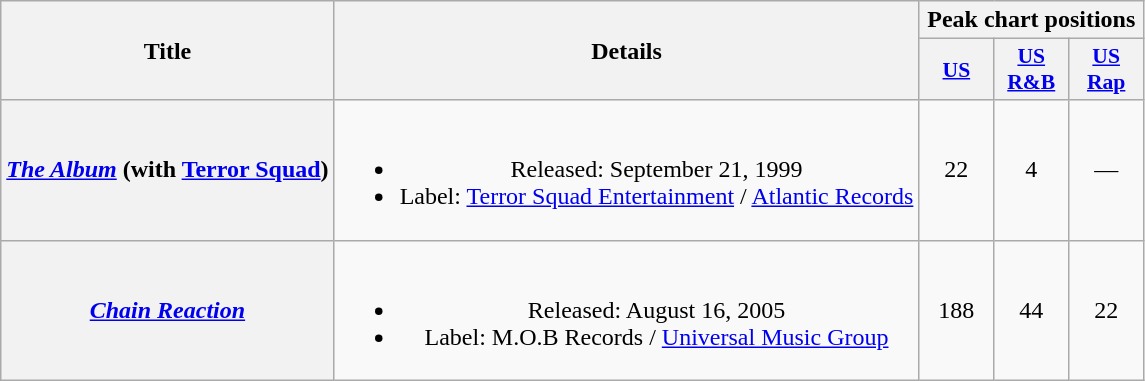<table class="wikitable plainrowheaders" style="text-align:center">
<tr>
<th scope="col" rowspan="2">Title</th>
<th scope="col" rowspan="2">Details</th>
<th scope="col" colspan="3">Peak chart positions</th>
</tr>
<tr>
<th scope="col" style="width:3em; font-size:90%"><a href='#'>US</a><br></th>
<th scope="col" style="width:3em; font-size:90%"><a href='#'>US R&B</a><br></th>
<th scope="col" style="width:3em; font-size:90%"><a href='#'>US Rap</a><br></th>
</tr>
<tr>
<th scope="row"><em><a href='#'>The Album</a></em> (with <a href='#'>Terror Squad</a>)</th>
<td><br><ul><li>Released: September 21, 1999</li><li>Label: <a href='#'>Terror Squad Entertainment</a> / <a href='#'>Atlantic Records</a></li></ul></td>
<td>22</td>
<td>4</td>
<td>—</td>
</tr>
<tr>
<th scope="row"><em><a href='#'>Chain Reaction</a></em></th>
<td><br><ul><li>Released: August 16, 2005</li><li>Label: M.O.B Records / <a href='#'>Universal Music Group</a></li></ul></td>
<td>188</td>
<td>44</td>
<td>22</td>
</tr>
</table>
